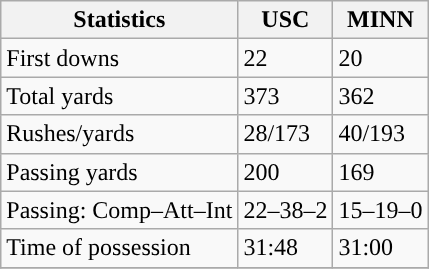<table class="wikitable" style="float: left;">
<tr>
<th>Statistics</th>
<th>USC</th>
<th>MINN</th>
</tr>
<tr>
<td>First downs</td>
<td>22</td>
<td>20</td>
</tr>
<tr>
<td>Total yards</td>
<td>373</td>
<td>362</td>
</tr>
<tr>
<td>Rushes/yards</td>
<td>28/173</td>
<td>40/193</td>
</tr>
<tr>
<td>Passing yards</td>
<td>200</td>
<td>169</td>
</tr>
<tr>
<td>Passing: Comp–Att–Int</td>
<td>22–38–2</td>
<td>15–19–0</td>
</tr>
<tr>
<td>Time of possession</td>
<td>31:48</td>
<td>31:00</td>
</tr>
<tr>
</tr>
</table>
